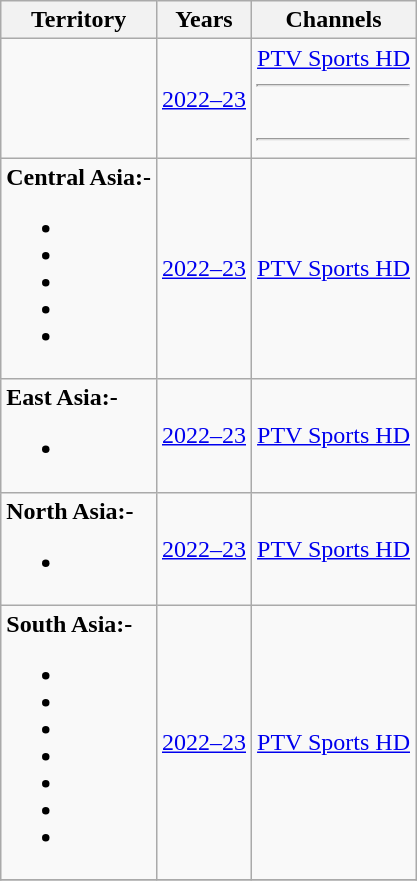<table class="wikitable sortable">
<tr>
<th>Territory</th>
<th>Years</th>
<th>Channels</th>
</tr>
<tr>
<td></td>
<td><a href='#'>2022–23</a></td>
<td><a href='#'>PTV Sports HD</a><hr><br>
<hr>
</td>
</tr>
<tr>
<td><strong>Central Asia:-</strong><br><ul><li></li><li></li><li></li><li></li><li></li></ul></td>
<td><a href='#'>2022–23</a></td>
<td><a href='#'>PTV Sports HD</a></td>
</tr>
<tr>
<td><strong>East Asia:-</strong><br><ul><li></li></ul></td>
<td><a href='#'>2022–23</a></td>
<td><a href='#'>PTV Sports HD</a></td>
</tr>
<tr>
<td><strong>North Asia:-</strong><br><ul><li></li></ul></td>
<td><a href='#'>2022–23</a></td>
<td><a href='#'>PTV Sports HD</a></td>
</tr>
<tr>
<td><strong>South Asia:-</strong><br><ul><li></li><li></li><li></li><li></li><li></li><li></li><li></li></ul></td>
<td><a href='#'>2022–23</a></td>
<td><a href='#'>PTV Sports HD</a></td>
</tr>
<tr>
</tr>
</table>
